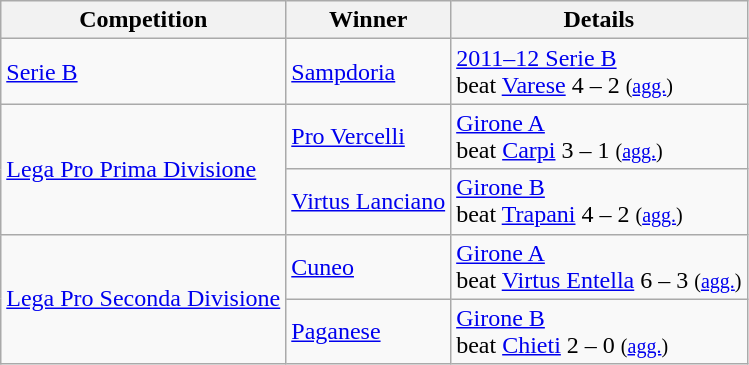<table class="wikitable">
<tr>
<th>Competition</th>
<th>Winner</th>
<th>Details</th>
</tr>
<tr>
<td><a href='#'>Serie B</a></td>
<td><a href='#'>Sampdoria</a></td>
<td><a href='#'>2011–12 Serie B</a><br>beat <a href='#'>Varese</a> 4 – 2 <small>(<a href='#'>agg.</a>)</small></td>
</tr>
<tr>
<td rowspan=2><a href='#'>Lega Pro Prima Divisione</a></td>
<td><a href='#'>Pro Vercelli</a></td>
<td><a href='#'>Girone A</a><br>beat <a href='#'>Carpi</a> 3 – 1 <small>(<a href='#'>agg.</a>)</small></td>
</tr>
<tr>
<td><a href='#'>Virtus Lanciano</a></td>
<td><a href='#'>Girone B</a><br>beat <a href='#'>Trapani</a> 4 – 2 <small>(<a href='#'>agg.</a>)</small></td>
</tr>
<tr>
<td rowspan=2><a href='#'>Lega Pro Seconda Divisione</a></td>
<td><a href='#'>Cuneo</a></td>
<td><a href='#'>Girone A</a><br>beat <a href='#'>Virtus Entella</a> 6 – 3 <small>(<a href='#'>agg.</a>)</small></td>
</tr>
<tr>
<td><a href='#'>Paganese</a></td>
<td><a href='#'>Girone B</a><br>beat <a href='#'>Chieti</a> 2 – 0 <small>(<a href='#'>agg.</a>)</small></td>
</tr>
</table>
